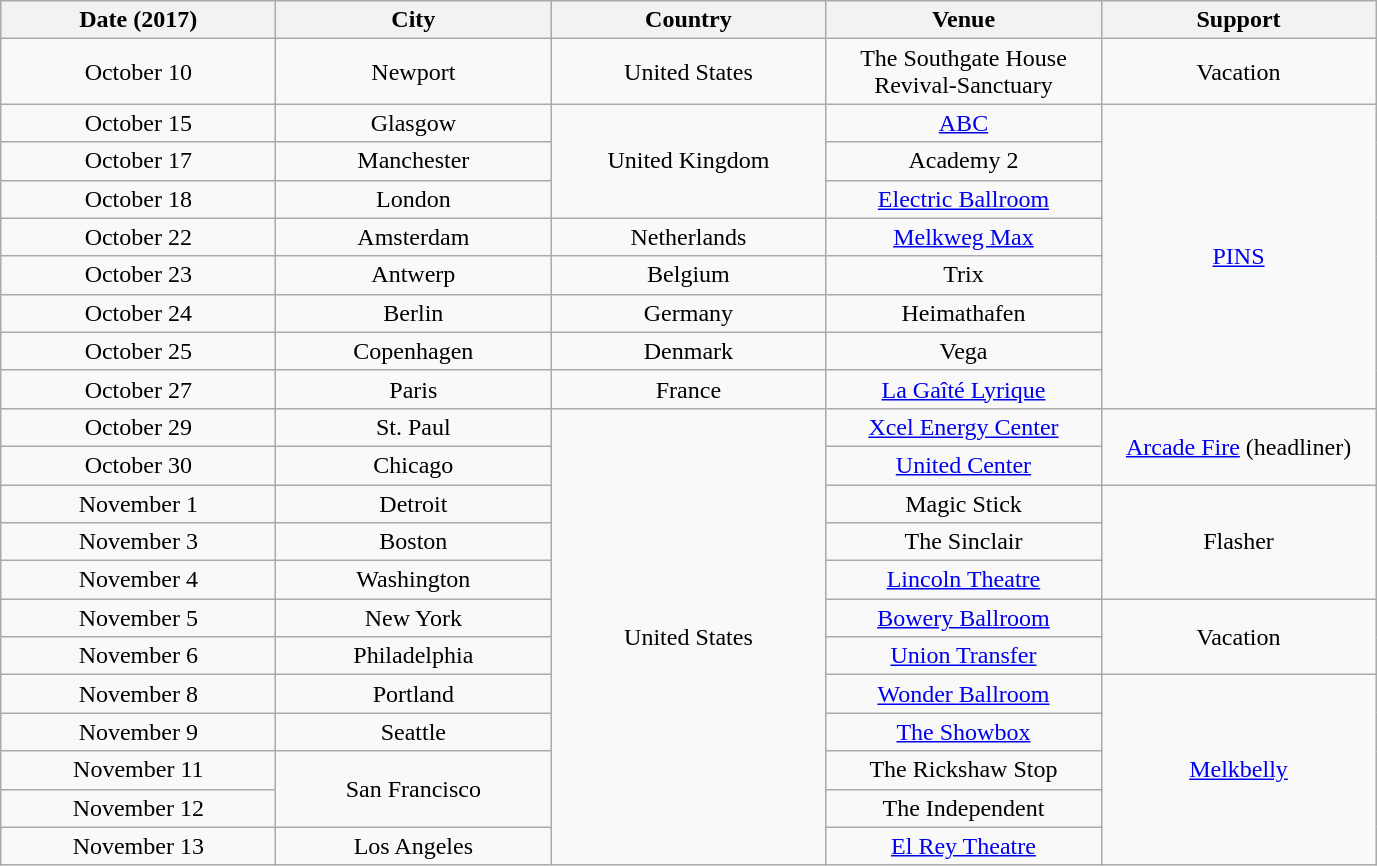<table class="wikitable" style="text-align:center;">
<tr>
<th scope="col" style="width:11em;">Date (2017)</th>
<th scope="col" style="width:11em;">City</th>
<th scope="col" style="width:11em;">Country</th>
<th scope="col" style="width:11em;">Venue</th>
<th scope="col" style="width:11em;">Support</th>
</tr>
<tr>
<td>October 10</td>
<td>Newport</td>
<td>United States</td>
<td>The Southgate House Revival-Sanctuary</td>
<td>Vacation</td>
</tr>
<tr>
<td>October 15</td>
<td>Glasgow</td>
<td rowspan="3">United Kingdom</td>
<td><a href='#'>ABC</a></td>
<td rowspan="8"><a href='#'>PINS</a></td>
</tr>
<tr>
<td>October 17</td>
<td>Manchester</td>
<td>Academy 2</td>
</tr>
<tr>
<td>October 18</td>
<td>London</td>
<td><a href='#'>Electric Ballroom</a></td>
</tr>
<tr>
<td>October 22</td>
<td>Amsterdam</td>
<td>Netherlands</td>
<td><a href='#'>Melkweg Max</a></td>
</tr>
<tr>
<td>October 23</td>
<td>Antwerp</td>
<td>Belgium</td>
<td>Trix</td>
</tr>
<tr>
<td>October 24</td>
<td>Berlin</td>
<td>Germany</td>
<td>Heimathafen</td>
</tr>
<tr>
<td>October 25</td>
<td>Copenhagen</td>
<td>Denmark</td>
<td>Vega</td>
</tr>
<tr>
<td>October 27</td>
<td>Paris</td>
<td>France</td>
<td><a href='#'>La Gaîté Lyrique</a></td>
</tr>
<tr>
<td>October 29</td>
<td>St. Paul</td>
<td rowspan="12">United States</td>
<td><a href='#'>Xcel Energy Center</a></td>
<td rowspan="2"><a href='#'>Arcade Fire</a> (headliner)</td>
</tr>
<tr>
<td>October 30</td>
<td>Chicago</td>
<td><a href='#'>United Center</a></td>
</tr>
<tr>
<td>November 1</td>
<td>Detroit</td>
<td>Magic Stick</td>
<td rowspan="3">Flasher</td>
</tr>
<tr>
<td>November 3</td>
<td>Boston</td>
<td>The Sinclair</td>
</tr>
<tr>
<td>November 4</td>
<td>Washington</td>
<td><a href='#'>Lincoln Theatre</a></td>
</tr>
<tr>
<td>November 5</td>
<td>New York</td>
<td><a href='#'>Bowery Ballroom</a></td>
<td rowspan="2">Vacation</td>
</tr>
<tr>
<td>November 6</td>
<td>Philadelphia</td>
<td><a href='#'>Union Transfer</a></td>
</tr>
<tr>
<td>November 8</td>
<td>Portland</td>
<td><a href='#'>Wonder Ballroom</a></td>
<td rowspan="5"><a href='#'>Melkbelly</a></td>
</tr>
<tr>
<td>November 9</td>
<td>Seattle</td>
<td><a href='#'>The Showbox</a></td>
</tr>
<tr>
<td>November 11</td>
<td rowspan="2">San Francisco</td>
<td>The Rickshaw Stop</td>
</tr>
<tr>
<td>November 12</td>
<td>The Independent</td>
</tr>
<tr>
<td>November 13</td>
<td>Los Angeles</td>
<td><a href='#'>El Rey Theatre</a></td>
</tr>
</table>
